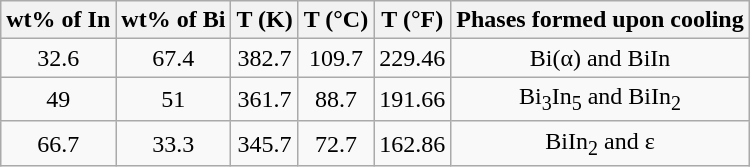<table class="wikitable">
<tr>
<th align=center>wt% of In</th>
<th align=center>wt% of Bi</th>
<th align=center>T (K)</th>
<th align=center>T (°C)</th>
<th align=center>T (°F)</th>
<th align=center>Phases formed upon cooling</th>
</tr>
<tr>
<td align=center>32.6</td>
<td align=center>67.4</td>
<td align=center>382.7</td>
<td align=center>109.7</td>
<td align=center>229.46</td>
<td align=center>Bi(α) and BiIn</td>
</tr>
<tr>
<td align=center>49</td>
<td align=center>51</td>
<td align=center>361.7</td>
<td align=center>88.7</td>
<td align=center>191.66</td>
<td align=center>Bi<sub>3</sub>In<sub>5</sub> and BiIn<sub>2</sub></td>
</tr>
<tr>
<td align=center>66.7</td>
<td align=center>33.3</td>
<td align=center>345.7</td>
<td align=center>72.7</td>
<td align=center>162.86</td>
<td align=center>BiIn<sub>2</sub> and ε</td>
</tr>
</table>
